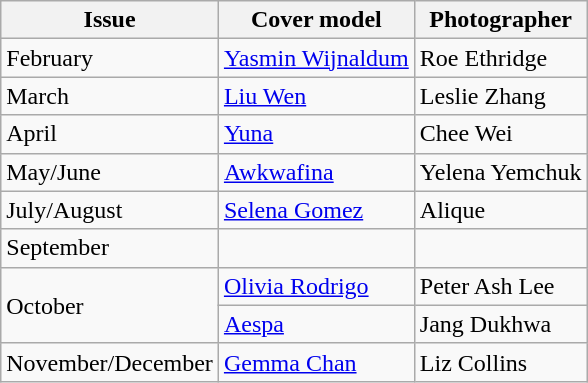<table class="sortable wikitable">
<tr>
<th>Issue</th>
<th>Cover model</th>
<th>Photographer</th>
</tr>
<tr>
<td>February</td>
<td><a href='#'>Yasmin Wijnaldum</a></td>
<td>Roe Ethridge</td>
</tr>
<tr>
<td>March</td>
<td><a href='#'>Liu Wen</a></td>
<td>Leslie Zhang</td>
</tr>
<tr>
<td>April</td>
<td><a href='#'>Yuna</a></td>
<td>Chee Wei</td>
</tr>
<tr>
<td>May/June</td>
<td><a href='#'>Awkwafina</a></td>
<td>Yelena Yemchuk</td>
</tr>
<tr>
<td>July/August</td>
<td><a href='#'>Selena Gomez</a></td>
<td>Alique</td>
</tr>
<tr>
<td>September</td>
<td></td>
<td></td>
</tr>
<tr>
<td rowspan = 2>October</td>
<td><a href='#'>Olivia Rodrigo</a></td>
<td>Peter Ash Lee</td>
</tr>
<tr>
<td><a href='#'>Aespa</a></td>
<td>Jang Dukhwa</td>
</tr>
<tr>
<td>November/December</td>
<td><a href='#'>Gemma Chan</a></td>
<td>Liz Collins</td>
</tr>
</table>
